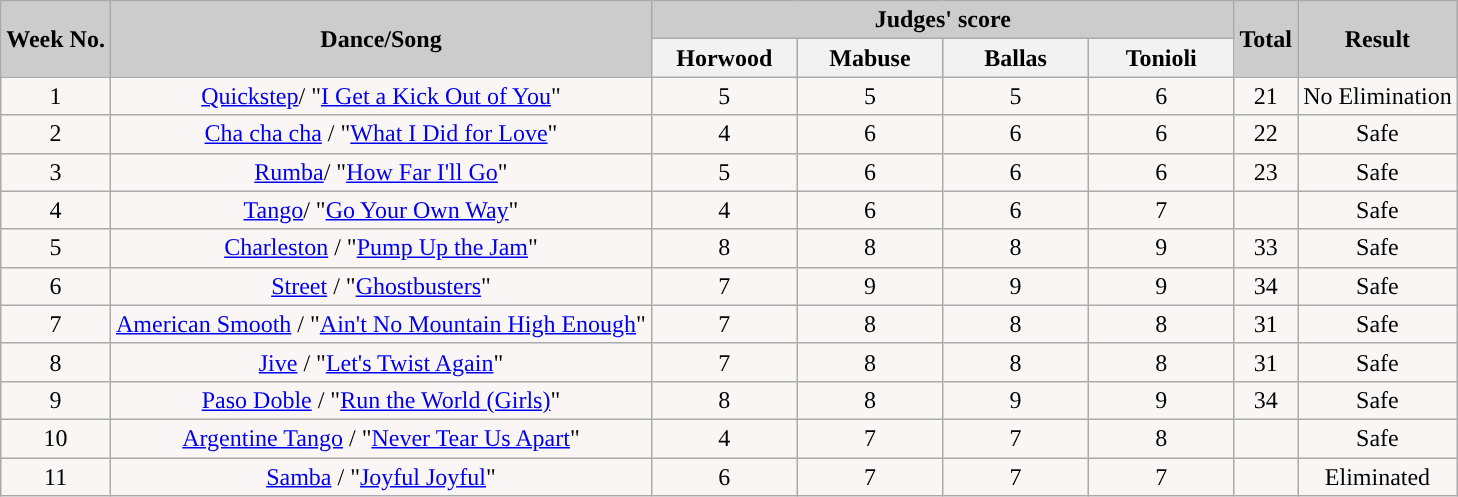<table class="wikitable">
<tr>
<th rowspan="2" style="background:#ccc; text-align:Center;"><strong>Week No.</strong></th>
<th rowspan="2" style="background:#ccc; text-align:Center;"><strong>Dance/Song</strong></th>
<th colspan="4" style="background:#ccc; text-align:Center;"><strong>Judges' score</strong></th>
<th rowspan="2" style="background:#ccc; text-align:Center;"><strong>Total</strong></th>
<th rowspan="2" style="background:#ccc; text-align:Center;"><strong>Result</strong></th>
</tr>
<tr style="text-align:center; background:#ccc;">
<th style="width:10%; ">Horwood</th>
<th style="width:10%; ">Mabuse</th>
<th style="width:10%; ">Ballas</th>
<th style="width:10%; ">Tonioli</th>
</tr>
<tr style="text-align:center; background:#faf6f6">
<td>1</td>
<td><a href='#'>Quickstep</a>/ "<a href='#'>I Get a Kick Out of You</a>"</td>
<td>5</td>
<td>5</td>
<td>5</td>
<td>6</td>
<td>21</td>
<td>No Elimination</td>
</tr>
<tr style="text-align:center; background:#faf6f6;">
<td>2</td>
<td><a href='#'>Cha cha cha</a> / "<a href='#'>What I Did for Love</a>"</td>
<td>4</td>
<td>6</td>
<td>6</td>
<td>6</td>
<td>22</td>
<td>Safe</td>
</tr>
<tr style="text-align:center; background:#faf6f6;">
<td>3</td>
<td><a href='#'>Rumba</a>/ "<a href='#'>How Far I'll Go</a>"</td>
<td>5</td>
<td>6</td>
<td>6</td>
<td>6</td>
<td>23</td>
<td>Safe</td>
</tr>
<tr style="text-align:center; background:#faf6f6;">
<td>4</td>
<td><a href='#'>Tango</a>/ "<a href='#'>Go Your Own Way</a>"</td>
<td>4</td>
<td>6</td>
<td>6</td>
<td>7</td>
<td> </td>
<td>Safe</td>
</tr>
<tr style="text-align:center; background:#faf6f6;">
<td>5</td>
<td><a href='#'>Charleston</a> / "<a href='#'>Pump Up the Jam</a>"</td>
<td>8</td>
<td>8</td>
<td>8</td>
<td>9 </td>
<td>33</td>
<td>Safe</td>
</tr>
<tr style="text-align:center; background:#faf6f6;">
<td>6</td>
<td><a href='#'>Street</a> / "<a href='#'>Ghostbusters</a>" </td>
<td>7</td>
<td>9</td>
<td>9</td>
<td>9</td>
<td>34</td>
<td>Safe</td>
</tr>
<tr style="text-align:center; background:#faf6f6;">
<td>7</td>
<td><a href='#'>American Smooth</a> / "<a href='#'>Ain't No Mountain High Enough</a>" </td>
<td>7</td>
<td>8</td>
<td>8</td>
<td>8</td>
<td>31</td>
<td>Safe</td>
</tr>
<tr style="text-align:center; background:#faf6f6;">
<td>8</td>
<td><a href='#'>Jive</a> / "<a href='#'>Let's Twist Again</a>"</td>
<td>7</td>
<td>8</td>
<td>8</td>
<td>8</td>
<td>31</td>
<td>Safe</td>
</tr>
<tr style="text-align:center; background:#faf6f6;">
<td>9</td>
<td><a href='#'>Paso Doble</a> / "<a href='#'>Run the World (Girls)</a>"</td>
<td>8</td>
<td>8</td>
<td>9</td>
<td>9</td>
<td>34</td>
<td>Safe</td>
</tr>
<tr style="text-align:center; background:#faf6f6;">
<td>10</td>
<td><a href='#'>Argentine Tango</a> / "<a href='#'>Never Tear Us Apart</a>"</td>
<td>4</td>
<td>7</td>
<td>7</td>
<td>8</td>
<td> </td>
<td>Safe</td>
</tr>
<tr style="text-align:center; background:#faf6f6;">
<td>11</td>
<td><a href='#'>Samba</a> / "<a href='#'>Joyful Joyful</a>"</td>
<td>6</td>
<td>7</td>
<td>7</td>
<td>7</td>
<td> </td>
<td>Eliminated</td>
</tr>
</table>
